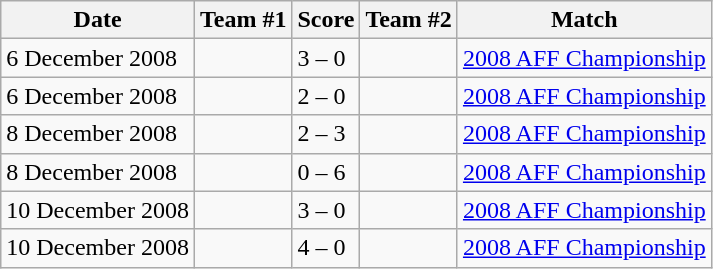<table class="wikitable">
<tr>
<th>Date</th>
<th>Team #1</th>
<th>Score</th>
<th>Team #2</th>
<th>Match</th>
</tr>
<tr>
<td>6 December 2008</td>
<td></td>
<td>3 – 0</td>
<td></td>
<td><a href='#'>2008 AFF Championship</a></td>
</tr>
<tr>
<td>6 December 2008</td>
<td></td>
<td>2 – 0</td>
<td></td>
<td><a href='#'>2008 AFF Championship</a></td>
</tr>
<tr>
<td>8 December 2008</td>
<td></td>
<td>2 – 3</td>
<td></td>
<td><a href='#'>2008 AFF Championship</a></td>
</tr>
<tr>
<td>8 December 2008</td>
<td></td>
<td>0 – 6</td>
<td></td>
<td><a href='#'>2008 AFF Championship</a></td>
</tr>
<tr>
<td>10 December 2008</td>
<td></td>
<td>3 – 0</td>
<td></td>
<td><a href='#'>2008 AFF Championship</a></td>
</tr>
<tr>
<td>10 December 2008</td>
<td></td>
<td>4 – 0</td>
<td></td>
<td><a href='#'>2008 AFF Championship</a></td>
</tr>
</table>
